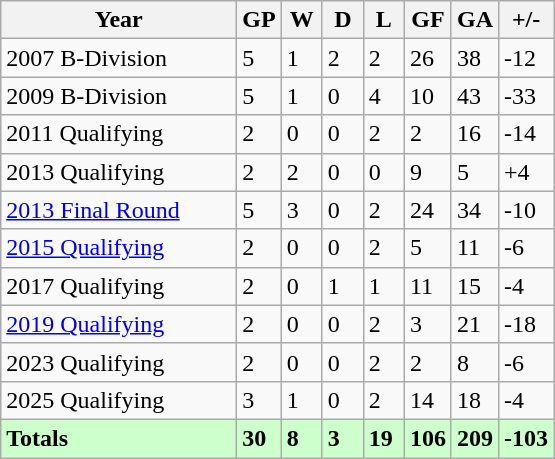<table class="wikitable">
<tr>
<th width=150>Year</th>
<th width=20>GP</th>
<th width=20>W</th>
<th width=20>D</th>
<th width=20>L</th>
<th width=20>GF</th>
<th width=20>GA</th>
<th width=20>+/-</th>
</tr>
<tr>
<td style="text-align:left;"> 2007 B-Division</td>
<td>5</td>
<td>1</td>
<td>2</td>
<td>2</td>
<td>26</td>
<td>38</td>
<td>-12</td>
</tr>
<tr>
<td style="text-align:left;"> 2009 B-Division</td>
<td>5</td>
<td>1</td>
<td>0</td>
<td>4</td>
<td>10</td>
<td>43</td>
<td>-33</td>
</tr>
<tr>
<td style="text-align:left;"> 2011 Qualifying</td>
<td>2</td>
<td>0</td>
<td>0</td>
<td>2</td>
<td>2</td>
<td>16</td>
<td>-14</td>
</tr>
<tr>
<td style="text-align:left;"> 2013 Qualifying</td>
<td>2</td>
<td>2</td>
<td>0</td>
<td>0</td>
<td>9</td>
<td>5</td>
<td>+4</td>
</tr>
<tr>
<td style="text-align:left;"> <a href='#'>2013 Final Round</a></td>
<td>5</td>
<td>3</td>
<td>0</td>
<td>2</td>
<td>24</td>
<td>34</td>
<td>-10</td>
</tr>
<tr>
<td style="text-align:left;"> <a href='#'>2015 Qualifying</a></td>
<td>2</td>
<td>0</td>
<td>0</td>
<td>2</td>
<td>5</td>
<td>11</td>
<td>-6</td>
</tr>
<tr>
<td style="text-align:left;"> 2017 Qualifying</td>
<td>2</td>
<td>0</td>
<td>1</td>
<td>1</td>
<td>11</td>
<td>15</td>
<td>-4</td>
</tr>
<tr>
<td style="text-align:left;"> <a href='#'>2019 Qualifying</a></td>
<td>2</td>
<td>0</td>
<td>0</td>
<td>2</td>
<td>3</td>
<td>21</td>
<td>-18</td>
</tr>
<tr>
<td style="text-align:left;"> 2023 Qualifying</td>
<td>2</td>
<td>0</td>
<td>0</td>
<td>2</td>
<td>2</td>
<td>8</td>
<td>-6</td>
</tr>
<tr>
<td style="text-align:left;"> 2025 Qualifying</td>
<td>3</td>
<td>1</td>
<td>0</td>
<td>2</td>
<td>14</td>
<td>18</td>
<td>-4</td>
</tr>
<tr style="background:#ccffcc;">
<td style="text-align:left;"><strong>Totals</strong></td>
<td><strong>30</strong></td>
<td><strong>8</strong></td>
<td><strong>3</strong></td>
<td><strong>19</strong></td>
<td><strong>106</strong></td>
<td><strong>209</strong></td>
<td><strong>-103</strong></td>
</tr>
</table>
